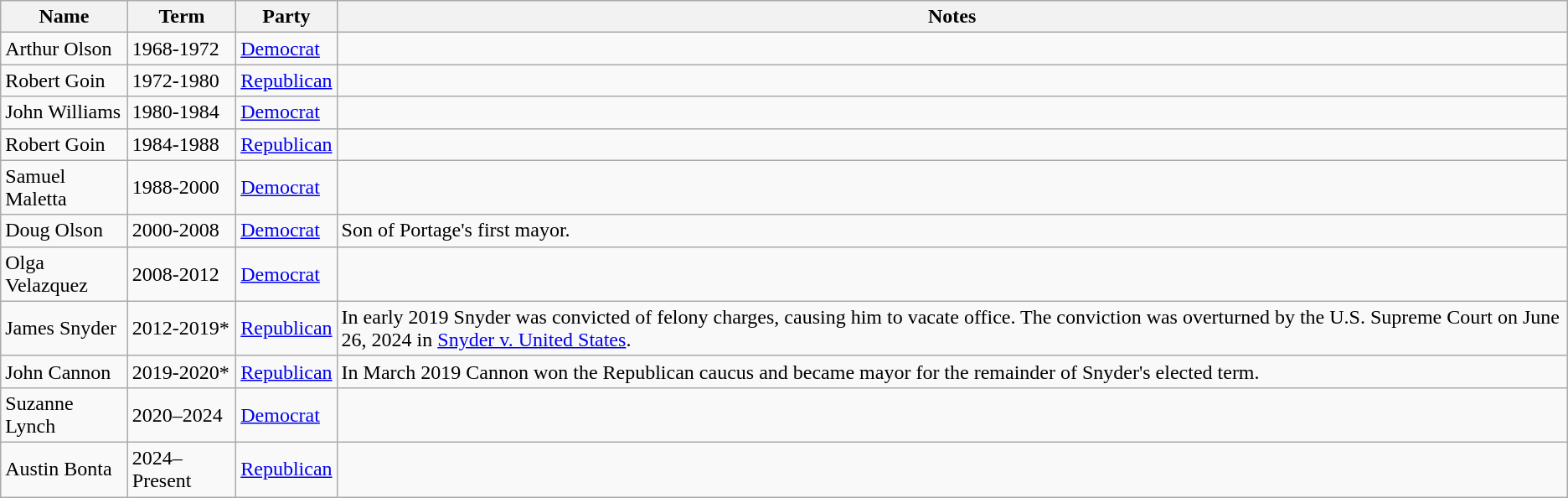<table class="wikitable">
<tr>
<th>Name</th>
<th>Term</th>
<th>Party</th>
<th>Notes</th>
</tr>
<tr>
<td>Arthur Olson</td>
<td>1968-1972</td>
<td><a href='#'>Democrat</a></td>
<td></td>
</tr>
<tr>
<td>Robert Goin</td>
<td>1972-1980</td>
<td><a href='#'>Republican</a></td>
<td></td>
</tr>
<tr>
<td>John Williams</td>
<td>1980-1984</td>
<td><a href='#'>Democrat</a></td>
<td></td>
</tr>
<tr>
<td>Robert Goin</td>
<td>1984-1988</td>
<td><a href='#'>Republican</a></td>
<td></td>
</tr>
<tr>
<td>Samuel Maletta</td>
<td>1988-2000</td>
<td><a href='#'>Democrat</a></td>
<td></td>
</tr>
<tr>
<td>Doug Olson</td>
<td>2000-2008</td>
<td><a href='#'>Democrat</a></td>
<td>Son of Portage's first mayor.</td>
</tr>
<tr>
<td>Olga Velazquez</td>
<td>2008-2012</td>
<td><a href='#'>Democrat</a></td>
<td></td>
</tr>
<tr>
<td>James Snyder</td>
<td>2012-2019*</td>
<td><a href='#'>Republican</a></td>
<td>In early 2019 Snyder was convicted of felony charges, causing him to vacate office.  The conviction was overturned by the U.S. Supreme Court on June 26, 2024 in <a href='#'>Snyder v. United States</a>.</td>
</tr>
<tr>
<td>John Cannon</td>
<td>2019-2020*</td>
<td><a href='#'>Republican</a></td>
<td>In March 2019 Cannon won the Republican caucus and became mayor for the remainder of Snyder's elected term.</td>
</tr>
<tr>
<td>Suzanne Lynch</td>
<td>2020–2024</td>
<td><a href='#'>Democrat</a></td>
<td></td>
</tr>
<tr>
<td>Austin Bonta</td>
<td>2024–Present</td>
<td><a href='#'>Republican</a></td>
<td></td>
</tr>
</table>
